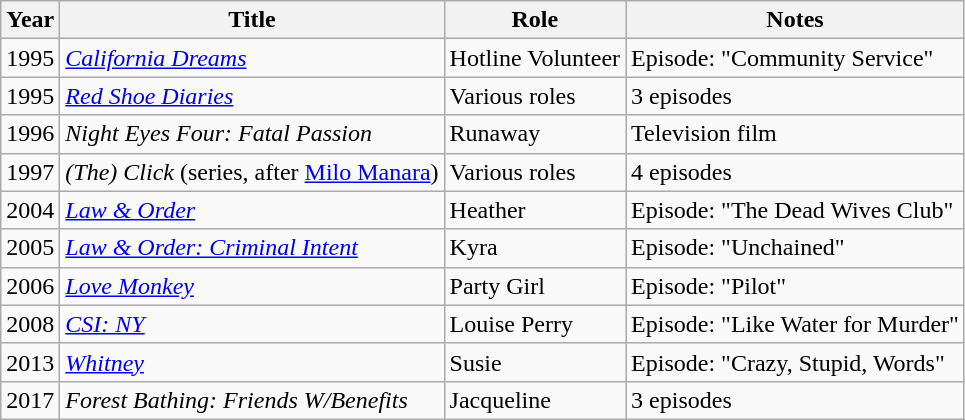<table class="wikitable sortable">
<tr>
<th>Year</th>
<th>Title</th>
<th>Role</th>
<th>Notes</th>
</tr>
<tr>
<td>1995</td>
<td><em><a href='#'>California Dreams</a></em></td>
<td>Hotline Volunteer</td>
<td>Episode: "Community Service"</td>
</tr>
<tr>
<td>1995</td>
<td><em><a href='#'>Red Shoe Diaries</a></em></td>
<td>Various roles</td>
<td>3 episodes</td>
</tr>
<tr>
<td>1996</td>
<td><em>Night Eyes Four: Fatal Passion</em></td>
<td>Runaway</td>
<td>Television film</td>
</tr>
<tr>
<td>1997</td>
<td><em>(The) Click</em> (series, after <a href='#'>Milo Manara</a>)</td>
<td>Various roles</td>
<td>4 episodes</td>
</tr>
<tr>
<td>2004</td>
<td><em><a href='#'>Law & Order</a></em></td>
<td>Heather</td>
<td>Episode: "The Dead Wives Club"</td>
</tr>
<tr>
<td>2005</td>
<td><em><a href='#'>Law & Order: Criminal Intent</a></em></td>
<td>Kyra</td>
<td>Episode: "Unchained"</td>
</tr>
<tr>
<td>2006</td>
<td><em><a href='#'>Love Monkey</a></em></td>
<td>Party Girl</td>
<td>Episode: "Pilot"</td>
</tr>
<tr>
<td>2008</td>
<td><em><a href='#'>CSI: NY</a></em></td>
<td>Louise Perry</td>
<td>Episode: "Like Water for Murder"</td>
</tr>
<tr>
<td>2013</td>
<td><a href='#'><em>Whitney</em></a></td>
<td>Susie</td>
<td>Episode: "Crazy, Stupid, Words"</td>
</tr>
<tr>
<td>2017</td>
<td><em>Forest Bathing: Friends W/Benefits</em></td>
<td>Jacqueline</td>
<td>3 episodes</td>
</tr>
</table>
